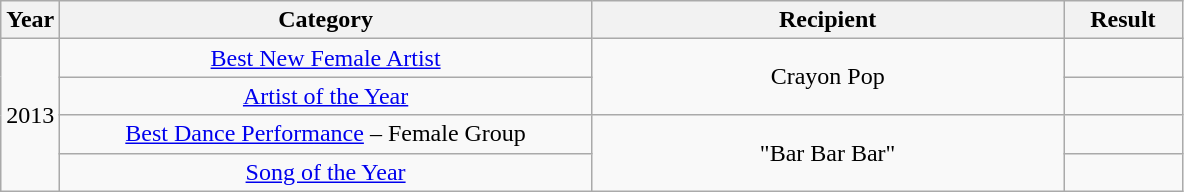<table class="wikitable" style="text-align:center">
<tr>
<th width="5%">Year</th>
<th width="45%">Category</th>
<th width="40%">Recipient</th>
<th width="10%">Result</th>
</tr>
<tr>
<td rowspan="4">2013</td>
<td><a href='#'>Best New Female Artist</a></td>
<td rowspan="2">Crayon Pop</td>
<td></td>
</tr>
<tr>
<td><a href='#'>Artist of the Year</a></td>
<td></td>
</tr>
<tr>
<td><a href='#'>Best Dance Performance</a> – Female Group</td>
<td rowspan="2">"Bar Bar Bar"</td>
<td></td>
</tr>
<tr>
<td><a href='#'>Song of the Year</a></td>
<td></td>
</tr>
</table>
